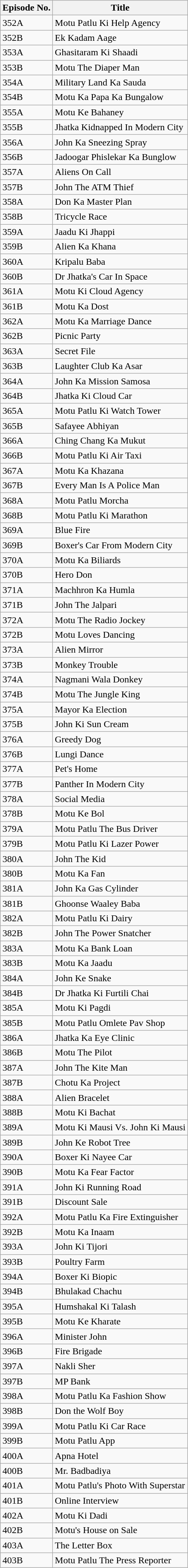<table class="wikitable">
<tr>
<th>Episode No.</th>
<th>Title</th>
</tr>
<tr>
<td>352A</td>
<td>Motu Patlu Ki Help Agency</td>
</tr>
<tr>
<td>352B</td>
<td>Ek Kadam Aage</td>
</tr>
<tr>
<td>353A</td>
<td>Ghasitaram Ki Shaadi</td>
</tr>
<tr>
<td>353B</td>
<td>Motu The Diaper Man</td>
</tr>
<tr>
<td>354A</td>
<td>Military Land Ka Sauda</td>
</tr>
<tr>
<td>354B</td>
<td>Motu Ka Papa Ka Bungalow</td>
</tr>
<tr>
<td>355A</td>
<td>Motu Ke Bahaney</td>
</tr>
<tr>
<td>355B</td>
<td>Jhatka Kidnapped In Modern City</td>
</tr>
<tr>
<td>356A</td>
<td>John Ka Sneezing Spray</td>
</tr>
<tr>
<td>356B</td>
<td>Jadoogar Phislekar Ka Bunglow</td>
</tr>
<tr>
<td>357A</td>
<td>Aliens On Call</td>
</tr>
<tr>
<td>357B</td>
<td>John The ATM Thief</td>
</tr>
<tr>
<td>358A</td>
<td>Don Ka Master Plan</td>
</tr>
<tr>
<td>358B</td>
<td>Tricycle Race</td>
</tr>
<tr>
<td>359A</td>
<td>Jaadu Ki Jhappi</td>
</tr>
<tr>
<td>359B</td>
<td>Alien Ka Khana</td>
</tr>
<tr>
<td>360A</td>
<td>Kripalu Baba</td>
</tr>
<tr>
<td>360B</td>
<td>Dr Jhatka's Car In Space</td>
</tr>
<tr>
<td>361A</td>
<td>Motu Ki Cloud Agency</td>
</tr>
<tr>
<td>361B</td>
<td>Motu Ka Dost</td>
</tr>
<tr>
<td>362A</td>
<td>Motu Ka Marriage Dance</td>
</tr>
<tr>
<td>362B</td>
<td>Picnic Party</td>
</tr>
<tr>
<td>363A</td>
<td>Secret File</td>
</tr>
<tr>
<td>363B</td>
<td>Laughter Club Ka Asar</td>
</tr>
<tr>
<td>364A</td>
<td>John Ka Mission Samosa</td>
</tr>
<tr>
<td>364B</td>
<td>Jhatka Ki Cloud Car</td>
</tr>
<tr>
<td>365A</td>
<td>Motu Patlu Ki Watch Tower</td>
</tr>
<tr>
<td>365B</td>
<td>Safayee Abhiyan</td>
</tr>
<tr>
<td>366A</td>
<td>Ching Chang Ka Mukut</td>
</tr>
<tr>
<td>366B</td>
<td>Motu Patlu Ki Air Taxi</td>
</tr>
<tr>
<td>367A</td>
<td>Motu Ka Khazana</td>
</tr>
<tr>
<td>367B</td>
<td>Every Man Is A Police Man</td>
</tr>
<tr>
<td>368A</td>
<td>Motu Patlu Morcha</td>
</tr>
<tr>
<td>368B</td>
<td>Motu Patlu Ki Marathon</td>
</tr>
<tr>
<td>369A</td>
<td>Blue Fire</td>
</tr>
<tr>
<td>369B</td>
<td>Boxer's Car From Modern City</td>
</tr>
<tr>
<td>370A</td>
<td>Motu Ka Biliards</td>
</tr>
<tr>
<td>370B</td>
<td>Hero Don</td>
</tr>
<tr>
<td>371A</td>
<td>Machhron Ka Humla</td>
</tr>
<tr>
<td>371B</td>
<td>John The Jalpari</td>
</tr>
<tr>
<td>372A</td>
<td>Motu The Radio Jockey</td>
</tr>
<tr>
<td>372B</td>
<td>Motu Loves Dancing</td>
</tr>
<tr>
<td>373A</td>
<td>Alien Mirror</td>
</tr>
<tr>
<td>373B</td>
<td>Monkey Trouble</td>
</tr>
<tr>
<td>374A</td>
<td>Nagmani Wala Donkey</td>
</tr>
<tr>
<td>374B</td>
<td>Motu The Jungle King</td>
</tr>
<tr>
<td>375A</td>
<td>Mayor Ka Election</td>
</tr>
<tr>
<td>375B</td>
<td>John Ki Sun Cream</td>
</tr>
<tr>
<td>376A</td>
<td>Greedy Dog</td>
</tr>
<tr>
<td>376B</td>
<td>Lungi Dance</td>
</tr>
<tr>
<td>377A</td>
<td>Pet's Home</td>
</tr>
<tr>
<td>377B</td>
<td>Panther In Modern City</td>
</tr>
<tr>
<td>378A</td>
<td>Social Media</td>
</tr>
<tr>
<td>378B</td>
<td>Motu Ke Bol</td>
</tr>
<tr>
<td>379A</td>
<td>Motu Patlu The Bus Driver</td>
</tr>
<tr>
<td>379B</td>
<td>Motu Patlu Ki Lazer Power</td>
</tr>
<tr>
<td>380A</td>
<td>John The Kid</td>
</tr>
<tr>
<td>380B</td>
<td>Motu Ka Fan</td>
</tr>
<tr>
<td>381A</td>
<td>John Ka Gas Cylinder</td>
</tr>
<tr>
<td>381B</td>
<td>Ghoonse Waaley Baba</td>
</tr>
<tr>
<td>382A</td>
<td>Motu Patlu Ki Dairy</td>
</tr>
<tr>
<td>382B</td>
<td>John The Power Snatcher</td>
</tr>
<tr>
<td>383A</td>
<td>Motu Ka Bank Loan</td>
</tr>
<tr>
<td>383B</td>
<td>Motu Ka Jaadu</td>
</tr>
<tr>
<td>384A</td>
<td>John Ke Snake</td>
</tr>
<tr>
<td>384B</td>
<td>Dr Jhatka Ki Furtili Chai</td>
</tr>
<tr>
<td>385A</td>
<td>Motu Ki Pagdi</td>
</tr>
<tr>
<td>385B</td>
<td>Motu Patlu Omlete Pav Shop</td>
</tr>
<tr>
<td>386A</td>
<td>Jhatka Ka Eye Clinic</td>
</tr>
<tr>
<td>386B</td>
<td>Motu The Pilot</td>
</tr>
<tr>
<td>387A</td>
<td>John The Kite Man</td>
</tr>
<tr>
<td>387B</td>
<td>Chotu Ka Project</td>
</tr>
<tr>
<td>388A</td>
<td>Alien Bracelet</td>
</tr>
<tr>
<td>388B</td>
<td>Motu Ki Bachat</td>
</tr>
<tr>
<td>389A</td>
<td>Motu Ki Mausi Vs. John Ki Mausi</td>
</tr>
<tr>
<td>389B</td>
<td>John Ke Robot Tree</td>
</tr>
<tr>
<td>390A</td>
<td>Boxer Ki Nayee Car</td>
</tr>
<tr>
<td>390B</td>
<td>Motu Ka Fear Factor</td>
</tr>
<tr>
<td>391A</td>
<td>John Ki Running Road</td>
</tr>
<tr>
<td>391B</td>
<td>Discount Sale</td>
</tr>
<tr>
<td>392A</td>
<td>Motu Patlu Ka Fire Extinguisher</td>
</tr>
<tr>
<td>392B</td>
<td>Motu Ka Inaam</td>
</tr>
<tr>
<td>393A</td>
<td>John Ki Tijori</td>
</tr>
<tr>
<td>393B</td>
<td>Poultry Farm</td>
</tr>
<tr>
<td>394A</td>
<td>Boxer Ki Biopic</td>
</tr>
<tr>
<td>394B</td>
<td>Bhulakad Chachu</td>
</tr>
<tr>
<td>395A</td>
<td>Humshakal Ki Talash</td>
</tr>
<tr>
<td>395B</td>
<td>Motu Ke Kharate</td>
</tr>
<tr>
<td>396A</td>
<td>Minister John</td>
</tr>
<tr>
<td>396B</td>
<td>Fire Brigade</td>
</tr>
<tr>
<td>397A</td>
<td>Nakli Sher</td>
</tr>
<tr>
<td>397B</td>
<td>MP Bank</td>
</tr>
<tr>
<td>398A</td>
<td>Motu Patlu Ka Fashion Show</td>
</tr>
<tr>
<td>398B</td>
<td>Don the Wolf Boy</td>
</tr>
<tr>
<td>399A</td>
<td>Motu Patlu Ki Car Race</td>
</tr>
<tr>
<td>399B</td>
<td>Motu Patlu App</td>
</tr>
<tr>
<td>400A</td>
<td>Apna Hotel</td>
</tr>
<tr>
<td>400B</td>
<td>Mr. Badbadiya</td>
</tr>
<tr>
<td>401A</td>
<td>Motu Patlu's Photo With Superstar</td>
</tr>
<tr>
<td>401B</td>
<td>Online Interview</td>
</tr>
<tr>
<td>402A</td>
<td>Motu Ki Dadi</td>
</tr>
<tr>
<td>402B</td>
<td>Motu's House on Sale</td>
</tr>
<tr>
<td>403A</td>
<td>The Letter Box</td>
</tr>
<tr>
<td>403B</td>
<td>Motu Patlu The Press Reporter</td>
</tr>
</table>
